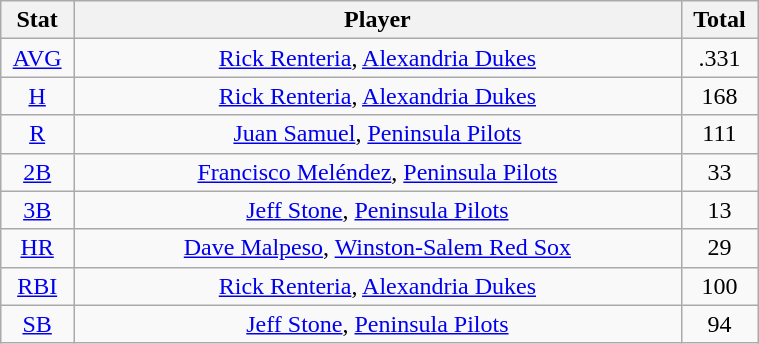<table class="wikitable" width="40%" style="text-align:center;">
<tr>
<th width="5%">Stat</th>
<th width="60%">Player</th>
<th width="5%">Total</th>
</tr>
<tr>
<td><a href='#'>AVG</a></td>
<td><a href='#'>Rick Renteria</a>, <a href='#'>Alexandria Dukes</a></td>
<td>.331</td>
</tr>
<tr>
<td><a href='#'>H</a></td>
<td><a href='#'>Rick Renteria</a>, <a href='#'>Alexandria Dukes</a></td>
<td>168</td>
</tr>
<tr>
<td><a href='#'>R</a></td>
<td><a href='#'>Juan Samuel</a>, <a href='#'>Peninsula Pilots</a></td>
<td>111</td>
</tr>
<tr>
<td><a href='#'>2B</a></td>
<td><a href='#'>Francisco Meléndez</a>, <a href='#'>Peninsula Pilots</a></td>
<td>33</td>
</tr>
<tr>
<td><a href='#'>3B</a></td>
<td><a href='#'>Jeff Stone</a>, <a href='#'>Peninsula Pilots</a></td>
<td>13</td>
</tr>
<tr>
<td><a href='#'>HR</a></td>
<td><a href='#'>Dave Malpeso</a>, <a href='#'>Winston-Salem Red Sox</a></td>
<td>29</td>
</tr>
<tr>
<td><a href='#'>RBI</a></td>
<td><a href='#'>Rick Renteria</a>, <a href='#'>Alexandria Dukes</a></td>
<td>100</td>
</tr>
<tr>
<td><a href='#'>SB</a></td>
<td><a href='#'>Jeff Stone</a>, <a href='#'>Peninsula Pilots</a></td>
<td>94</td>
</tr>
</table>
